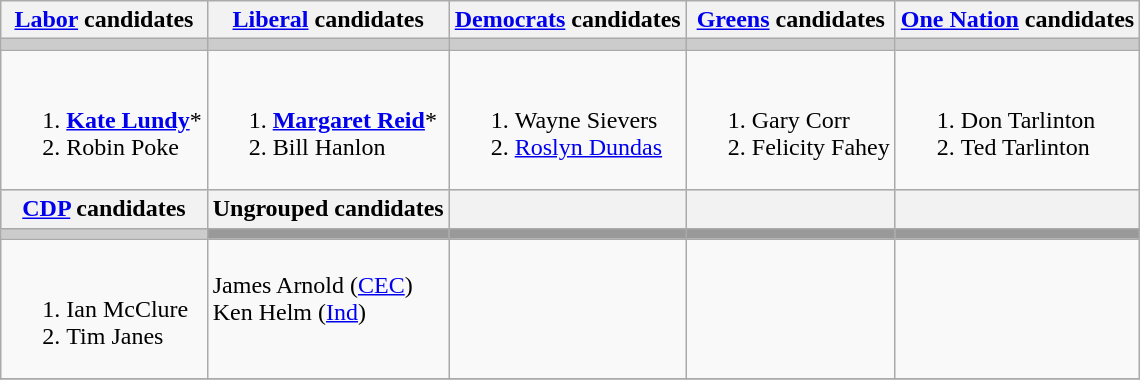<table class="wikitable">
<tr>
<th><a href='#'>Labor</a> candidates</th>
<th><a href='#'>Liberal</a> candidates</th>
<th><a href='#'>Democrats</a> candidates</th>
<th><a href='#'>Greens</a> candidates</th>
<th><a href='#'>One Nation</a> candidates</th>
</tr>
<tr bgcolor="#cccccc">
<td></td>
<td></td>
<td></td>
<td></td>
<td></td>
</tr>
<tr>
<td><br><ol><li><strong><a href='#'>Kate Lundy</a></strong>*</li><li>Robin Poke</li></ol></td>
<td><br><ol><li><strong><a href='#'>Margaret Reid</a></strong>*</li><li>Bill Hanlon</li></ol></td>
<td valign=top><br><ol><li>Wayne Sievers</li><li><a href='#'>Roslyn Dundas</a></li></ol></td>
<td valign=top><br><ol><li>Gary Corr</li><li>Felicity Fahey</li></ol></td>
<td valign=top><br><ol><li>Don Tarlinton</li><li>Ted Tarlinton</li></ol></td>
</tr>
<tr bgcolor="#cccccc">
<th><a href='#'>CDP</a> candidates</th>
<th>Ungrouped candidates</th>
<th></th>
<th></th>
<th></th>
</tr>
<tr bgcolor="#cccccc">
<td></td>
<td bgcolor="#999999"></td>
<td bgcolor="#999999"></td>
<td bgcolor="#999999"></td>
<td bgcolor="#999999"></td>
</tr>
<tr>
<td valign=top><br><ol><li>Ian McClure</li><li>Tim Janes</li></ol></td>
<td valign=top><br>James Arnold (<a href='#'>CEC</a>)<br>
Ken Helm (<a href='#'>Ind</a>)</td>
<td valign=top></td>
<td valign=top></td>
<td valign=top></td>
</tr>
<tr>
</tr>
</table>
